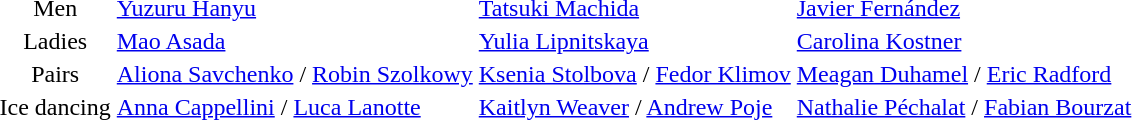<table>
<tr>
<td align=center>Men</td>
<td> <a href='#'>Yuzuru Hanyu</a></td>
<td> <a href='#'>Tatsuki Machida</a></td>
<td> <a href='#'>Javier Fernández</a></td>
</tr>
<tr>
<td align=center>Ladies</td>
<td> <a href='#'>Mao Asada</a></td>
<td> <a href='#'>Yulia Lipnitskaya</a></td>
<td> <a href='#'>Carolina Kostner</a></td>
</tr>
<tr>
<td align=center>Pairs</td>
<td> <a href='#'>Aliona Savchenko</a> / <a href='#'>Robin Szolkowy</a></td>
<td> <a href='#'>Ksenia Stolbova</a> / <a href='#'>Fedor Klimov</a></td>
<td> <a href='#'>Meagan Duhamel</a> / <a href='#'>Eric Radford</a></td>
</tr>
<tr>
<td align=center>Ice dancing</td>
<td> <a href='#'>Anna Cappellini</a> / <a href='#'>Luca Lanotte</a></td>
<td> <a href='#'>Kaitlyn Weaver</a> / <a href='#'>Andrew Poje</a></td>
<td> <a href='#'>Nathalie Péchalat</a> / <a href='#'>Fabian Bourzat</a></td>
</tr>
</table>
